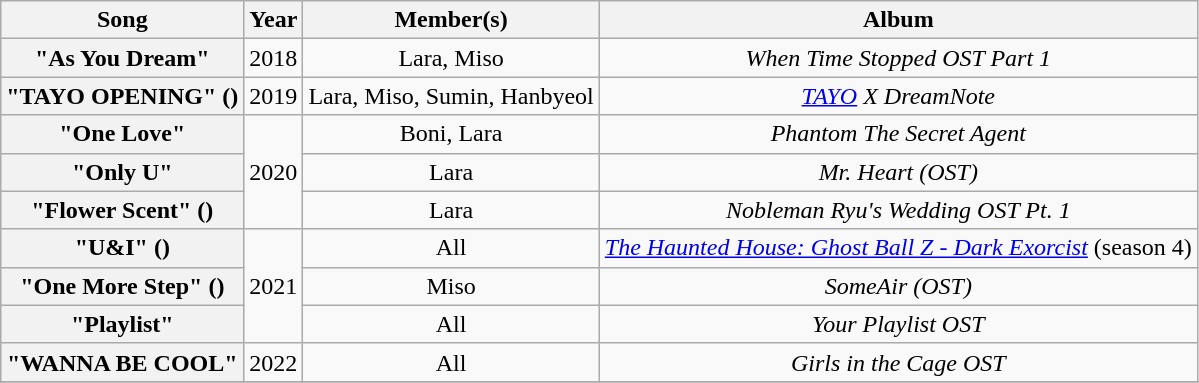<table class="wikitable plainrowheaders" style="text-align:center;">
<tr>
<th>Song</th>
<th>Year</th>
<th>Member(s)</th>
<th>Album</th>
</tr>
<tr>
<th scope=row>"As You Dream"</th>
<td>2018</td>
<td>Lara, Miso</td>
<td><em>When Time Stopped OST Part 1</em></td>
</tr>
<tr>
<th scope=row>"TAYO OPENING" ()</th>
<td>2019</td>
<td>Lara, Miso, Sumin, Hanbyeol</td>
<td><em><a href='#'>TAYO</a> X DreamNote</em></td>
</tr>
<tr>
<th scope=row>"One Love"</th>
<td rowspan="3">2020</td>
<td>Boni, Lara</td>
<td><em>Phantom The Secret Agent</em></td>
</tr>
<tr>
<th scope=row>"Only U"</th>
<td>Lara</td>
<td><em>Mr. Heart (OST)</em></td>
</tr>
<tr>
<th scope=row>"Flower Scent" ()</th>
<td>Lara</td>
<td><em>Nobleman Ryu's Wedding OST Pt. 1</em></td>
</tr>
<tr>
<th scope=row>"U&I" ()</th>
<td rowspan="3">2021</td>
<td>All</td>
<td><em><a href='#'>The Haunted House: Ghost Ball Z - Dark Exorcist</a></em> (season 4)</td>
</tr>
<tr>
<th scope=row>"One More Step" ()</th>
<td>Miso</td>
<td><em>SomeAir (OST)</em></td>
</tr>
<tr>
<th scope=row>"Playlist"</th>
<td>All</td>
<td><em>Your Playlist OST</em></td>
</tr>
<tr>
<th scope=row>"WANNA BE COOL"</th>
<td>2022</td>
<td>All</td>
<td><em>Girls in the Cage OST</em></td>
</tr>
<tr>
</tr>
</table>
